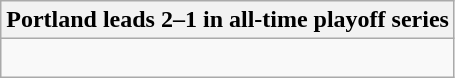<table class="wikitable collapsible collapsed">
<tr>
<th>Portland leads 2–1 in all-time playoff series</th>
</tr>
<tr>
<td><br>

</td>
</tr>
</table>
